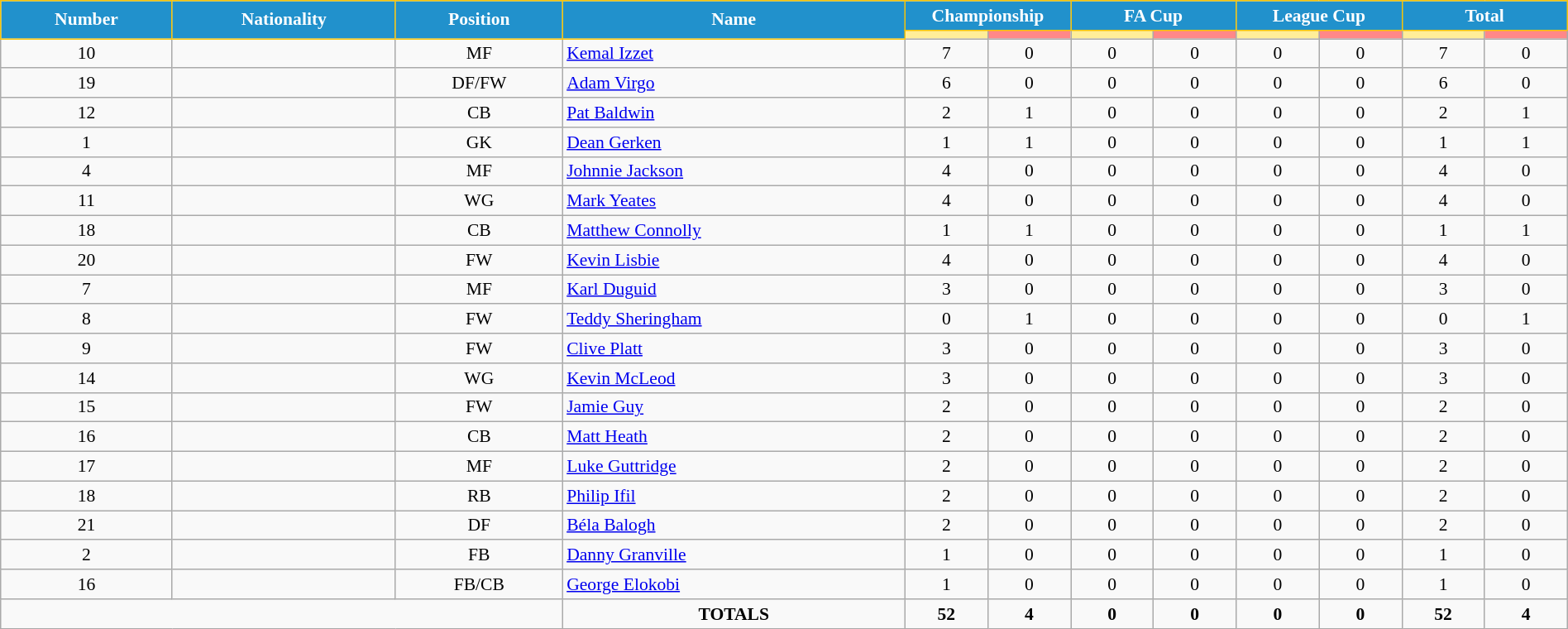<table class="wikitable" style="text-align:center; font-size:90%; width:100%;">
<tr>
<th rowspan="2" style="background:#2191CC; color:white; border:1px solid #F7C408; text-align:center;">Number</th>
<th rowspan="2" style="background:#2191CC; color:white; border:1px solid #F7C408; text-align:center;">Nationality</th>
<th rowspan="2" style="background:#2191CC; color:white; border:1px solid #F7C408; text-align:center;">Position</th>
<th rowspan="2" style="background:#2191CC; color:white; border:1px solid #F7C408; text-align:center;">Name</th>
<th colspan="2" style="background:#2191CC; color:white; border:1px solid #F7C408; text-align:center;">Championship</th>
<th colspan="2" style="background:#2191CC; color:white; border:1px solid #F7C408; text-align:center;">FA Cup</th>
<th colspan="2" style="background:#2191CC; color:white; border:1px solid #F7C408; text-align:center;">League Cup</th>
<th colspan="2" style="background:#2191CC; color:white; border:1px solid #F7C408; text-align:center;">Total</th>
</tr>
<tr>
<th width=60 style="background: #FFEE99"></th>
<th width=60 style="background: #FF8888"></th>
<th width=60 style="background: #FFEE99"></th>
<th width=60 style="background: #FF8888"></th>
<th width=60 style="background: #FFEE99"></th>
<th width=60 style="background: #FF8888"></th>
<th width=60 style="background: #FFEE99"></th>
<th width=60 style="background: #FF8888"></th>
</tr>
<tr>
<td>10</td>
<td></td>
<td>MF</td>
<td align="left"><a href='#'>Kemal Izzet</a></td>
<td>7</td>
<td>0</td>
<td>0</td>
<td>0</td>
<td>0</td>
<td>0</td>
<td>7</td>
<td>0</td>
</tr>
<tr>
<td>19</td>
<td></td>
<td>DF/FW</td>
<td align="left"><a href='#'>Adam Virgo</a></td>
<td>6</td>
<td>0</td>
<td>0</td>
<td>0</td>
<td>0</td>
<td>0</td>
<td>6</td>
<td>0</td>
</tr>
<tr>
<td>12</td>
<td></td>
<td>CB</td>
<td align="left"><a href='#'>Pat Baldwin</a></td>
<td>2</td>
<td>1</td>
<td>0</td>
<td>0</td>
<td>0</td>
<td>0</td>
<td>2</td>
<td>1</td>
</tr>
<tr>
<td>1</td>
<td></td>
<td>GK</td>
<td align="left"><a href='#'>Dean Gerken</a></td>
<td>1</td>
<td>1</td>
<td>0</td>
<td>0</td>
<td>0</td>
<td>0</td>
<td>1</td>
<td>1</td>
</tr>
<tr>
<td>4</td>
<td></td>
<td>MF</td>
<td align="left"><a href='#'>Johnnie Jackson</a></td>
<td>4</td>
<td>0</td>
<td>0</td>
<td>0</td>
<td>0</td>
<td>0</td>
<td>4</td>
<td>0</td>
</tr>
<tr>
<td>11</td>
<td></td>
<td>WG</td>
<td align="left"><a href='#'>Mark Yeates</a></td>
<td>4</td>
<td>0</td>
<td>0</td>
<td>0</td>
<td>0</td>
<td>0</td>
<td>4</td>
<td>0</td>
</tr>
<tr>
<td>18</td>
<td></td>
<td>CB</td>
<td align="left"><a href='#'>Matthew Connolly</a></td>
<td>1</td>
<td>1</td>
<td>0</td>
<td>0</td>
<td>0</td>
<td>0</td>
<td>1</td>
<td>1</td>
</tr>
<tr>
<td>20</td>
<td></td>
<td>FW</td>
<td align="left"><a href='#'>Kevin Lisbie</a></td>
<td>4</td>
<td>0</td>
<td>0</td>
<td>0</td>
<td>0</td>
<td>0</td>
<td>4</td>
<td>0</td>
</tr>
<tr>
<td>7</td>
<td></td>
<td>MF</td>
<td align="left"><a href='#'>Karl Duguid</a></td>
<td>3</td>
<td>0</td>
<td>0</td>
<td>0</td>
<td>0</td>
<td>0</td>
<td>3</td>
<td>0</td>
</tr>
<tr>
<td>8</td>
<td></td>
<td>FW</td>
<td align="left"><a href='#'>Teddy Sheringham</a></td>
<td>0</td>
<td>1</td>
<td>0</td>
<td>0</td>
<td>0</td>
<td>0</td>
<td>0</td>
<td>1</td>
</tr>
<tr>
<td>9</td>
<td></td>
<td>FW</td>
<td align="left"><a href='#'>Clive Platt</a></td>
<td>3</td>
<td>0</td>
<td>0</td>
<td>0</td>
<td>0</td>
<td>0</td>
<td>3</td>
<td>0</td>
</tr>
<tr>
<td>14</td>
<td></td>
<td>WG</td>
<td align="left"><a href='#'>Kevin McLeod</a></td>
<td>3</td>
<td>0</td>
<td>0</td>
<td>0</td>
<td>0</td>
<td>0</td>
<td>3</td>
<td>0</td>
</tr>
<tr>
<td>15</td>
<td></td>
<td>FW</td>
<td align="left"><a href='#'>Jamie Guy</a></td>
<td>2</td>
<td>0</td>
<td>0</td>
<td>0</td>
<td>0</td>
<td>0</td>
<td>2</td>
<td>0</td>
</tr>
<tr>
<td>16</td>
<td></td>
<td>CB</td>
<td align="left"><a href='#'>Matt Heath</a></td>
<td>2</td>
<td>0</td>
<td>0</td>
<td>0</td>
<td>0</td>
<td>0</td>
<td>2</td>
<td>0</td>
</tr>
<tr>
<td>17</td>
<td></td>
<td>MF</td>
<td align="left"><a href='#'>Luke Guttridge</a></td>
<td>2</td>
<td>0</td>
<td>0</td>
<td>0</td>
<td>0</td>
<td>0</td>
<td>2</td>
<td>0</td>
</tr>
<tr>
<td>18</td>
<td></td>
<td>RB</td>
<td align="left"><a href='#'>Philip Ifil</a></td>
<td>2</td>
<td>0</td>
<td>0</td>
<td>0</td>
<td>0</td>
<td>0</td>
<td>2</td>
<td>0</td>
</tr>
<tr>
<td>21</td>
<td></td>
<td>DF</td>
<td align="left"><a href='#'>Béla Balogh</a></td>
<td>2</td>
<td>0</td>
<td>0</td>
<td>0</td>
<td>0</td>
<td>0</td>
<td>2</td>
<td>0</td>
</tr>
<tr>
<td>2</td>
<td></td>
<td>FB</td>
<td align="left"><a href='#'>Danny Granville</a></td>
<td>1</td>
<td>0</td>
<td>0</td>
<td>0</td>
<td>0</td>
<td>0</td>
<td>1</td>
<td>0</td>
</tr>
<tr>
<td>16</td>
<td></td>
<td>FB/CB</td>
<td align="left"><a href='#'>George Elokobi</a></td>
<td>1</td>
<td>0</td>
<td>0</td>
<td>0</td>
<td>0</td>
<td>0</td>
<td>1</td>
<td>0</td>
</tr>
<tr>
<td colspan="3"></td>
<td><strong>TOTALS</strong></td>
<td><strong>52</strong></td>
<td><strong>4</strong></td>
<td><strong>0</strong></td>
<td><strong>0</strong></td>
<td><strong>0</strong></td>
<td><strong>0</strong></td>
<td><strong>52</strong></td>
<td><strong>4</strong></td>
</tr>
</table>
